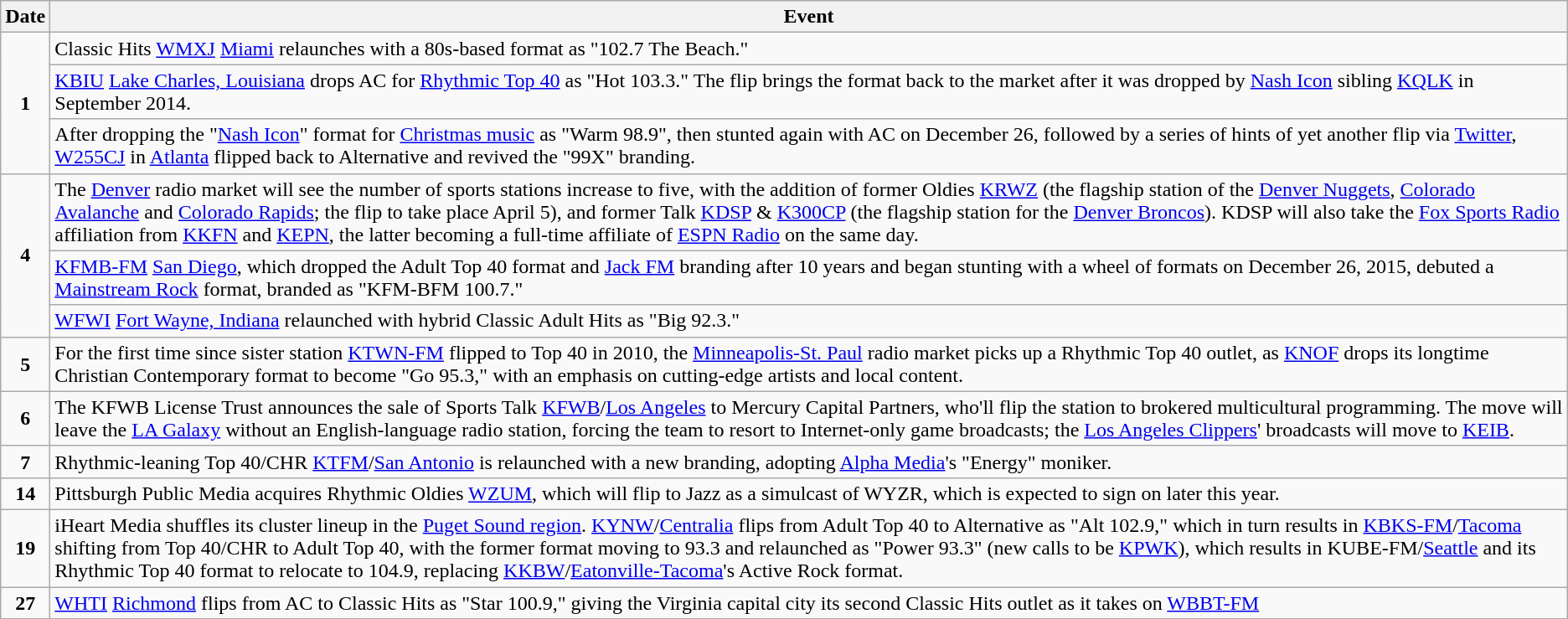<table class="wikitable">
<tr>
<th>Date</th>
<th>Event</th>
</tr>
<tr>
<td style="text-align:center;" rowspan=3><strong>1</strong></td>
<td>Classic Hits <a href='#'>WMXJ</a> <a href='#'>Miami</a> relaunches with a 80s-based format as "102.7 The Beach."</td>
</tr>
<tr>
<td><a href='#'>KBIU</a> <a href='#'>Lake Charles, Louisiana</a> drops AC for <a href='#'>Rhythmic Top 40</a> as "Hot 103.3." The flip brings the format back to the market after it was dropped by <a href='#'>Nash Icon</a> sibling <a href='#'>KQLK</a> in September 2014.</td>
</tr>
<tr>
<td>After dropping the "<a href='#'>Nash Icon</a>" format for <a href='#'>Christmas music</a> as "Warm 98.9", then stunted again with AC on December 26, followed by a series of hints of yet another flip via <a href='#'>Twitter</a>, <a href='#'>W255CJ</a> in <a href='#'>Atlanta</a> flipped back to Alternative and revived the "99X" branding.</td>
</tr>
<tr>
<td style="text-align:center;" rowspan=3><strong>4</strong></td>
<td>The <a href='#'>Denver</a> radio market will see the number of sports stations increase to five, with the addition of former Oldies <a href='#'>KRWZ</a> (the flagship station of the <a href='#'>Denver Nuggets</a>, <a href='#'>Colorado Avalanche</a> and <a href='#'>Colorado Rapids</a>; the flip to take place April 5), and former Talk <a href='#'>KDSP</a> & <a href='#'>K300CP</a> (the flagship station for the <a href='#'>Denver Broncos</a>). KDSP will also take the <a href='#'>Fox Sports Radio</a> affiliation from <a href='#'>KKFN</a> and <a href='#'>KEPN</a>, the latter becoming a full-time affiliate of <a href='#'>ESPN Radio</a> on the same day.</td>
</tr>
<tr>
<td><a href='#'>KFMB-FM</a> <a href='#'>San Diego</a>, which dropped the Adult Top 40 format and <a href='#'>Jack FM</a> branding after 10 years and began stunting with a wheel of formats on December 26, 2015, debuted a <a href='#'>Mainstream Rock</a> format, branded as "KFM-BFM 100.7."</td>
</tr>
<tr>
<td><a href='#'>WFWI</a> <a href='#'>Fort Wayne, Indiana</a> relaunched with hybrid Classic Adult Hits as "Big 92.3."</td>
</tr>
<tr>
<td style="text-align:center;"><strong>5</strong></td>
<td>For the first time since sister station <a href='#'>KTWN-FM</a> flipped to Top 40 in 2010, the <a href='#'>Minneapolis-St. Paul</a> radio market picks up a Rhythmic Top 40 outlet, as <a href='#'>KNOF</a> drops its longtime Christian Contemporary format to become "Go 95.3," with an emphasis on cutting-edge artists and local content.</td>
</tr>
<tr>
<td style="text-align:center;"><strong>6</strong></td>
<td>The KFWB License Trust announces the sale of Sports Talk <a href='#'>KFWB</a>/<a href='#'>Los Angeles</a> to Mercury Capital Partners, who'll flip the station to brokered multicultural programming. The move will leave the <a href='#'>LA Galaxy</a> without an English-language radio station, forcing the team to resort to Internet-only game broadcasts; the <a href='#'>Los Angeles Clippers</a>' broadcasts will move to <a href='#'>KEIB</a>.</td>
</tr>
<tr>
<td style="text-align:center;"><strong>7</strong></td>
<td>Rhythmic-leaning Top 40/CHR <a href='#'>KTFM</a>/<a href='#'>San Antonio</a> is relaunched with a new branding, adopting <a href='#'>Alpha Media</a>'s "Energy" moniker.</td>
</tr>
<tr>
<td style="text-align:center;"><strong>14</strong></td>
<td>Pittsburgh Public Media acquires Rhythmic Oldies <a href='#'>WZUM</a>, which will flip to Jazz as a simulcast of WYZR, which is expected to sign on later this year.</td>
</tr>
<tr>
<td style="text-align:center;"><strong>19</strong></td>
<td>iHeart Media shuffles its cluster lineup in the <a href='#'>Puget Sound region</a>. <a href='#'>KYNW</a>/<a href='#'>Centralia</a> flips from Adult Top 40 to Alternative as "Alt 102.9," which in turn results in <a href='#'>KBKS-FM</a>/<a href='#'>Tacoma</a> shifting from Top 40/CHR to Adult Top 40, with the former format moving to 93.3 and relaunched as "Power 93.3" (new calls to be <a href='#'>KPWK</a>), which results in KUBE-FM/<a href='#'>Seattle</a> and its Rhythmic Top 40 format to relocate to 104.9, replacing <a href='#'>KKBW</a>/<a href='#'>Eatonville-Tacoma</a>'s Active Rock format.</td>
</tr>
<tr>
<td style="text-align:center;"><strong>27</strong></td>
<td><a href='#'>WHTI</a> <a href='#'>Richmond</a> flips from AC to Classic Hits as "Star 100.9," giving the Virginia capital city its second Classic Hits outlet as it takes on <a href='#'>WBBT-FM</a></td>
</tr>
</table>
